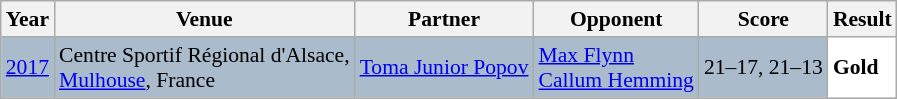<table class="sortable wikitable" style="font-size: 90%;">
<tr>
<th>Year</th>
<th>Venue</th>
<th>Partner</th>
<th>Opponent</th>
<th>Score</th>
<th>Result</th>
</tr>
<tr style="background:#AABBCC">
<td align="center"><a href='#'>2017</a></td>
<td align="left">Centre Sportif Régional d'Alsace,<br><a href='#'>Mulhouse</a>, France</td>
<td align="left"> <a href='#'>Toma Junior Popov</a></td>
<td align="left"> <a href='#'>Max Flynn</a><br> <a href='#'>Callum Hemming</a></td>
<td align="left">21–17, 21–13</td>
<td style="text-align:left; background:white"> <strong>Gold</strong></td>
</tr>
</table>
